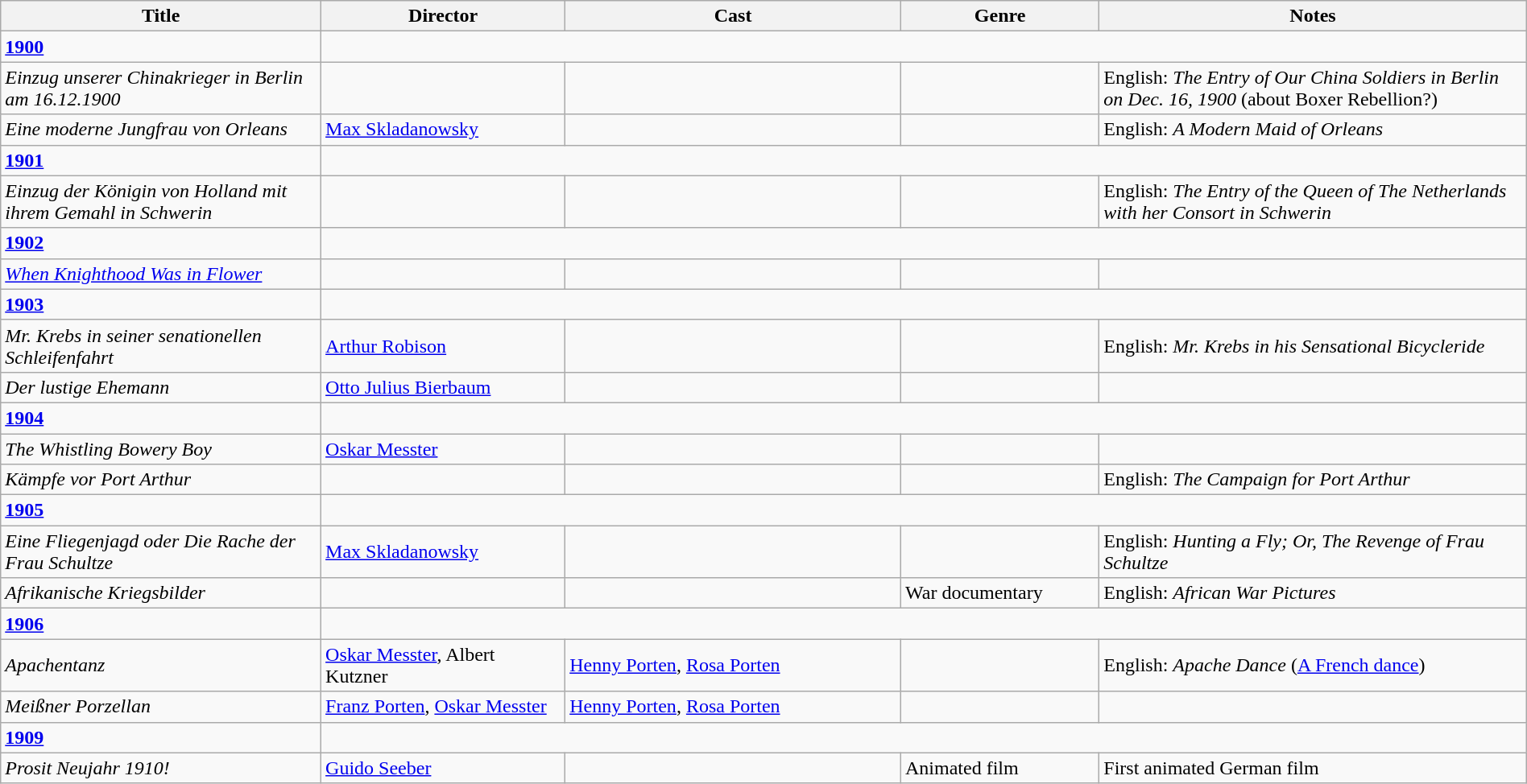<table class="wikitable" width= "100%">
<tr>
<th width=21%>Title</th>
<th width=16%>Director</th>
<th width=22%>Cast</th>
<th width=13%>Genre</th>
<th width=28%>Notes</th>
</tr>
<tr>
<td><strong><a href='#'>1900</a></strong></td>
</tr>
<tr>
<td><em>Einzug unserer Chinakrieger in Berlin am 16.12.1900</em></td>
<td></td>
<td></td>
<td></td>
<td>English: <em>The Entry of Our China Soldiers in Berlin on Dec. 16, 1900</em> (about Boxer Rebellion?)</td>
</tr>
<tr>
<td><em>Eine moderne Jungfrau von Orleans</em></td>
<td><a href='#'>Max Skladanowsky</a></td>
<td></td>
<td></td>
<td>English: <em>A Modern Maid of Orleans</em></td>
</tr>
<tr>
<td><strong><a href='#'>1901</a></strong></td>
</tr>
<tr>
<td><em>Einzug der Königin von Holland mit ihrem Gemahl in Schwerin</em></td>
<td></td>
<td></td>
<td></td>
<td>English: <em>The Entry of the Queen of The Netherlands with her Consort in Schwerin</em></td>
</tr>
<tr>
<td><strong><a href='#'>1902</a></strong></td>
</tr>
<tr>
<td><em><a href='#'>When Knighthood Was in Flower</a></em></td>
<td></td>
<td></td>
<td></td>
<td></td>
</tr>
<tr>
<td><strong><a href='#'>1903</a></strong></td>
</tr>
<tr>
<td><em>Mr. Krebs in seiner senationellen Schleifenfahrt</em></td>
<td><a href='#'>Arthur Robison</a></td>
<td></td>
<td></td>
<td>English: <em>Mr. Krebs in his Sensational Bicycleride</em></td>
</tr>
<tr>
<td><em>Der lustige Ehemann</em></td>
<td><a href='#'>Otto Julius Bierbaum</a></td>
<td></td>
<td></td>
<td></td>
</tr>
<tr>
<td><strong><a href='#'>1904</a></strong></td>
</tr>
<tr>
<td><em>The Whistling Bowery Boy</em></td>
<td><a href='#'>Oskar Messter</a></td>
<td></td>
<td></td>
<td></td>
</tr>
<tr>
<td><em>Kämpfe vor Port Arthur</em></td>
<td></td>
<td></td>
<td></td>
<td>English: <em>The Campaign for Port Arthur</em></td>
</tr>
<tr>
<td><strong><a href='#'>1905</a></strong></td>
</tr>
<tr>
<td><em>Eine Fliegenjagd oder Die Rache der Frau Schultze</em></td>
<td><a href='#'>Max Skladanowsky</a></td>
<td></td>
<td></td>
<td>English: <em>Hunting a Fly; Or, The Revenge of Frau Schultze</em></td>
</tr>
<tr>
<td><em>Afrikanische Kriegsbilder</em></td>
<td></td>
<td></td>
<td>War documentary</td>
<td>English: <em>African War Pictures</em></td>
</tr>
<tr>
<td><strong><a href='#'>1906</a></strong></td>
</tr>
<tr>
<td><em>Apachentanz</em></td>
<td><a href='#'>Oskar Messter</a>, Albert Kutzner</td>
<td><a href='#'>Henny Porten</a>, <a href='#'>Rosa Porten</a></td>
<td></td>
<td>English: <em>Apache Dance</em> (<a href='#'>A French dance</a>)</td>
</tr>
<tr>
<td><em>Meißner Porzellan</em></td>
<td><a href='#'>Franz Porten</a>, <a href='#'>Oskar Messter</a></td>
<td><a href='#'>Henny Porten</a>, <a href='#'>Rosa Porten</a></td>
<td></td>
<td></td>
</tr>
<tr>
<td><strong><a href='#'>1909</a></strong></td>
</tr>
<tr>
<td><em>Prosit Neujahr 1910!</em></td>
<td><a href='#'>Guido Seeber</a></td>
<td></td>
<td>Animated film</td>
<td>First animated German film</td>
</tr>
</table>
